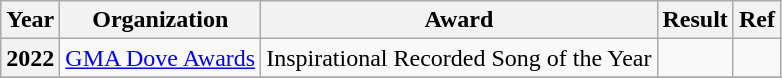<table class="wikitable plainrowheaders">
<tr>
<th>Year</th>
<th>Organization</th>
<th>Award</th>
<th>Result</th>
<th>Ref</th>
</tr>
<tr>
<th scope="row">2022</th>
<td><a href='#'>GMA Dove Awards</a></td>
<td>Inspirational Recorded Song of the Year</td>
<td></td>
<td></td>
</tr>
<tr>
</tr>
</table>
